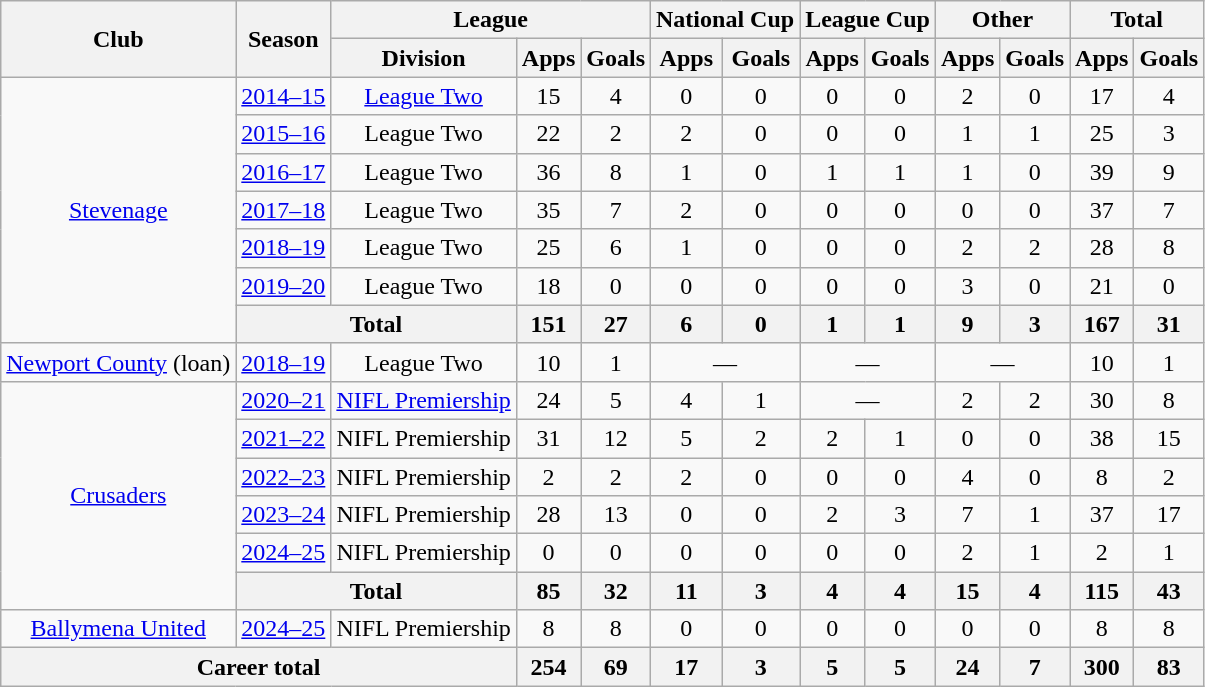<table class=wikitable style=text-align:center>
<tr>
<th rowspan=2>Club</th>
<th rowspan=2>Season</th>
<th colspan=3>League</th>
<th colspan=2>National Cup</th>
<th colspan=2>League Cup</th>
<th colspan=2>Other</th>
<th colspan=2>Total</th>
</tr>
<tr>
<th>Division</th>
<th>Apps</th>
<th>Goals</th>
<th>Apps</th>
<th>Goals</th>
<th>Apps</th>
<th>Goals</th>
<th>Apps</th>
<th>Goals</th>
<th>Apps</th>
<th>Goals</th>
</tr>
<tr>
<td rowspan=7><a href='#'>Stevenage</a></td>
<td><a href='#'>2014–15</a></td>
<td><a href='#'>League Two</a></td>
<td>15</td>
<td>4</td>
<td>0</td>
<td>0</td>
<td>0</td>
<td>0</td>
<td>2</td>
<td>0</td>
<td>17</td>
<td>4</td>
</tr>
<tr>
<td><a href='#'>2015–16</a></td>
<td>League Two</td>
<td>22</td>
<td>2</td>
<td>2</td>
<td>0</td>
<td>0</td>
<td>0</td>
<td>1</td>
<td>1</td>
<td>25</td>
<td>3</td>
</tr>
<tr>
<td><a href='#'>2016–17</a></td>
<td>League Two</td>
<td>36</td>
<td>8</td>
<td>1</td>
<td>0</td>
<td>1</td>
<td>1</td>
<td>1</td>
<td>0</td>
<td>39</td>
<td>9</td>
</tr>
<tr>
<td><a href='#'>2017–18</a></td>
<td>League Two</td>
<td>35</td>
<td>7</td>
<td>2</td>
<td>0</td>
<td>0</td>
<td>0</td>
<td>0</td>
<td>0</td>
<td>37</td>
<td>7</td>
</tr>
<tr>
<td><a href='#'>2018–19</a></td>
<td>League Two</td>
<td>25</td>
<td>6</td>
<td>1</td>
<td>0</td>
<td>0</td>
<td>0</td>
<td>2</td>
<td>2</td>
<td>28</td>
<td>8</td>
</tr>
<tr>
<td><a href='#'>2019–20</a></td>
<td>League Two</td>
<td>18</td>
<td>0</td>
<td>0</td>
<td>0</td>
<td>0</td>
<td>0</td>
<td>3</td>
<td>0</td>
<td>21</td>
<td>0</td>
</tr>
<tr>
<th colspan=2>Total</th>
<th>151</th>
<th>27</th>
<th>6</th>
<th>0</th>
<th>1</th>
<th>1</th>
<th>9</th>
<th>3</th>
<th>167</th>
<th>31</th>
</tr>
<tr>
<td><a href='#'>Newport County</a> (loan)</td>
<td><a href='#'>2018–19</a></td>
<td>League Two</td>
<td>10</td>
<td>1</td>
<td colspan=2>—</td>
<td colspan=2>—</td>
<td colspan=2>—</td>
<td>10</td>
<td>1</td>
</tr>
<tr>
<td rowspan=6><a href='#'>Crusaders</a></td>
<td><a href='#'>2020–21</a></td>
<td><a href='#'>NIFL Premiership</a></td>
<td>24</td>
<td>5</td>
<td>4</td>
<td>1</td>
<td colspan=2>—</td>
<td>2</td>
<td>2</td>
<td>30</td>
<td>8</td>
</tr>
<tr>
<td><a href='#'>2021–22</a></td>
<td>NIFL Premiership</td>
<td>31</td>
<td>12</td>
<td>5</td>
<td>2</td>
<td>2</td>
<td>1</td>
<td>0</td>
<td>0</td>
<td>38</td>
<td>15</td>
</tr>
<tr>
<td><a href='#'>2022–23</a></td>
<td>NIFL Premiership</td>
<td>2</td>
<td>2</td>
<td>2</td>
<td>0</td>
<td>0</td>
<td>0</td>
<td>4</td>
<td>0</td>
<td>8</td>
<td>2</td>
</tr>
<tr>
<td><a href='#'>2023–24</a></td>
<td>NIFL Premiership</td>
<td>28</td>
<td>13</td>
<td>0</td>
<td>0</td>
<td>2</td>
<td>3</td>
<td>7</td>
<td>1</td>
<td>37</td>
<td>17</td>
</tr>
<tr>
<td><a href='#'>2024–25</a></td>
<td>NIFL Premiership</td>
<td>0</td>
<td>0</td>
<td>0</td>
<td>0</td>
<td>0</td>
<td>0</td>
<td>2</td>
<td>1</td>
<td>2</td>
<td>1</td>
</tr>
<tr>
<th colspan=2>Total</th>
<th>85</th>
<th>32</th>
<th>11</th>
<th>3</th>
<th>4</th>
<th>4</th>
<th>15</th>
<th>4</th>
<th>115</th>
<th>43</th>
</tr>
<tr>
<td><a href='#'>Ballymena United</a></td>
<td><a href='#'>2024–25</a></td>
<td>NIFL Premiership</td>
<td>8</td>
<td>8</td>
<td>0</td>
<td>0</td>
<td>0</td>
<td>0</td>
<td>0</td>
<td>0</td>
<td>8</td>
<td>8</td>
</tr>
<tr>
<th colspan=3>Career total</th>
<th>254</th>
<th>69</th>
<th>17</th>
<th>3</th>
<th>5</th>
<th>5</th>
<th>24</th>
<th>7</th>
<th>300</th>
<th>83</th>
</tr>
</table>
